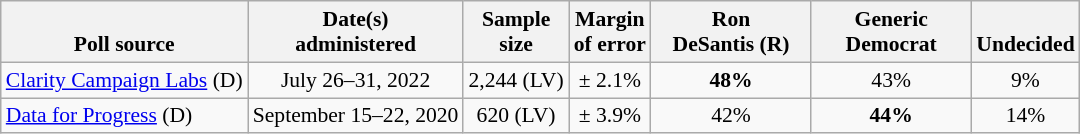<table class="wikitable" style="font-size:90%;text-align:center;">
<tr valign=bottom>
<th>Poll source</th>
<th>Date(s)<br>administered</th>
<th>Sample<br>size</th>
<th>Margin<br>of error</th>
<th style="width:100px;">Ron<br>DeSantis (R)</th>
<th style="width:100px;">Generic<br>Democrat</th>
<th>Undecided</th>
</tr>
<tr>
<td style="text-align:left;"><a href='#'>Clarity Campaign Labs</a> (D)</td>
<td>July 26–31, 2022</td>
<td>2,244 (LV)</td>
<td>± 2.1%</td>
<td><strong>48%</strong></td>
<td>43%</td>
<td>9%</td>
</tr>
<tr>
<td style="text-align:left;"><a href='#'>Data for Progress</a> (D)</td>
<td>September 15–22, 2020</td>
<td>620 (LV)</td>
<td>± 3.9%</td>
<td>42%</td>
<td><strong>44%</strong></td>
<td>14%</td>
</tr>
</table>
